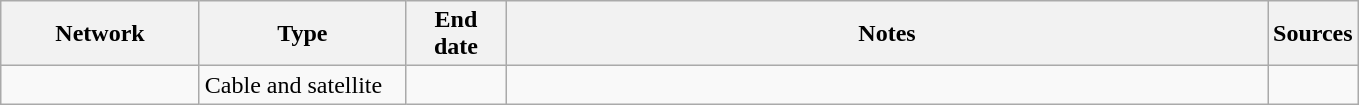<table class="wikitable">
<tr>
<th style="text-align:center; width:125px">Network</th>
<th style="text-align:center; width:130px">Type</th>
<th style="text-align:center; width:60px">End date</th>
<th style="text-align:center; width:500px">Notes</th>
<th style="text-align:center; width:30px">Sources</th>
</tr>
<tr>
<td><a href='#'></a></td>
<td>Cable and satellite</td>
<td></td>
<td></td>
<td></td>
</tr>
</table>
